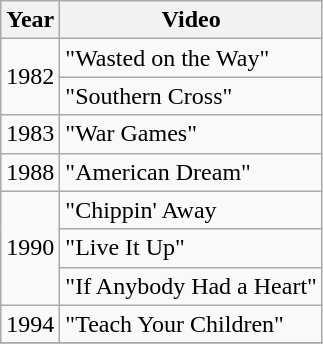<table class="wikitable">
<tr>
<th>Year</th>
<th>Video</th>
</tr>
<tr>
<td rowspan=2>1982</td>
<td>"Wasted on the Way"</td>
</tr>
<tr --->
<td>"Southern Cross"</td>
</tr>
<tr --->
<td>1983</td>
<td>"War Games"</td>
</tr>
<tr --->
<td>1988</td>
<td>"American Dream"</td>
</tr>
<tr --->
<td rowspan=3>1990</td>
<td>"Chippin' Away</td>
</tr>
<tr --->
<td>"Live It Up"</td>
</tr>
<tr --->
<td>"If Anybody Had a Heart"</td>
</tr>
<tr --->
<td>1994</td>
<td>"Teach Your Children" </td>
</tr>
<tr --->
</tr>
</table>
